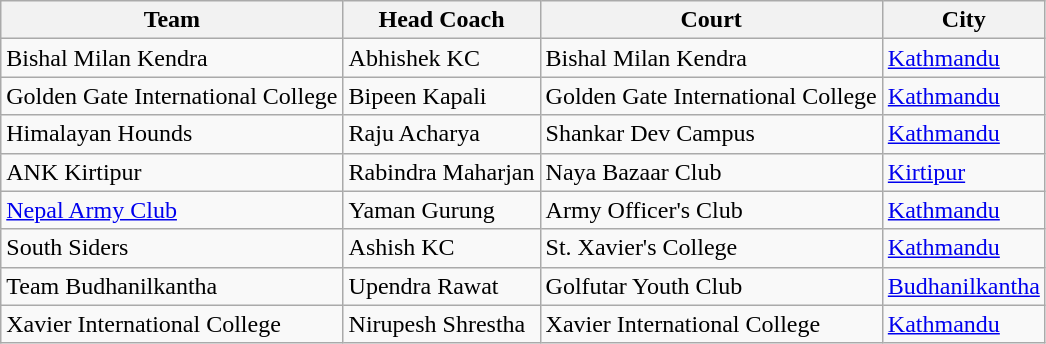<table class="wikitable">
<tr>
<th>Team</th>
<th>Head Coach</th>
<th>Court</th>
<th>City</th>
</tr>
<tr>
<td>Bishal Milan Kendra</td>
<td>Abhishek KC</td>
<td>Bishal Milan Kendra</td>
<td><a href='#'>Kathmandu</a></td>
</tr>
<tr>
<td>Golden Gate International College</td>
<td>Bipeen Kapali</td>
<td>Golden Gate International College</td>
<td><a href='#'>Kathmandu</a></td>
</tr>
<tr>
<td>Himalayan Hounds</td>
<td>Raju Acharya</td>
<td>Shankar Dev Campus</td>
<td><a href='#'>Kathmandu</a></td>
</tr>
<tr>
<td>ANK Kirtipur</td>
<td>Rabindra Maharjan</td>
<td>Naya Bazaar Club</td>
<td><a href='#'>Kirtipur</a></td>
</tr>
<tr>
<td><a href='#'>Nepal Army Club</a></td>
<td>Yaman Gurung</td>
<td>Army Officer's Club</td>
<td><a href='#'>Kathmandu</a></td>
</tr>
<tr>
<td>South Siders</td>
<td>Ashish KC</td>
<td>St. Xavier's College</td>
<td><a href='#'>Kathmandu</a></td>
</tr>
<tr>
<td>Team Budhanilkantha</td>
<td>Upendra Rawat</td>
<td>Golfutar Youth Club</td>
<td><a href='#'>Budhanilkantha</a></td>
</tr>
<tr>
<td>Xavier International College</td>
<td>Nirupesh Shrestha</td>
<td>Xavier International College</td>
<td><a href='#'>Kathmandu</a></td>
</tr>
</table>
